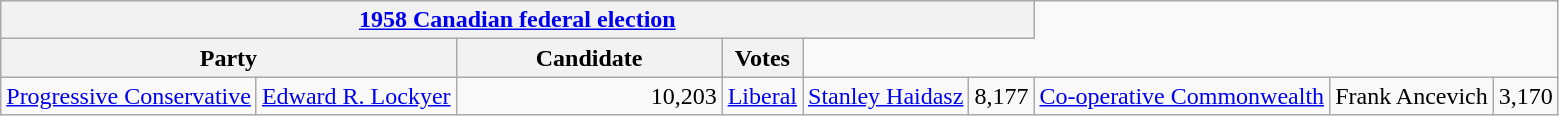<table class="wikitable">
<tr style="background:#e9e9e9;">
<th colspan="6"><a href='#'>1958 Canadian federal election</a></th>
</tr>
<tr style="background:#e9e9e9;">
<th colspan="2" style="width: 200px">Party</th>
<th style="width: 170px">Candidate</th>
<th style="width: 40px">Votes</th>
</tr>
<tr>
<td><a href='#'>Progressive Conservative</a></td>
<td><a href='#'>Edward R. Lockyer</a></td>
<td align="right">10,203<br></td>
<td><a href='#'>Liberal</a></td>
<td><a href='#'>Stanley Haidasz</a></td>
<td align="right">8,177<br></td>
<td><a href='#'>Co-operative Commonwealth</a></td>
<td>Frank Ancevich</td>
<td align="right">3,170<br></td>
</tr>
</table>
